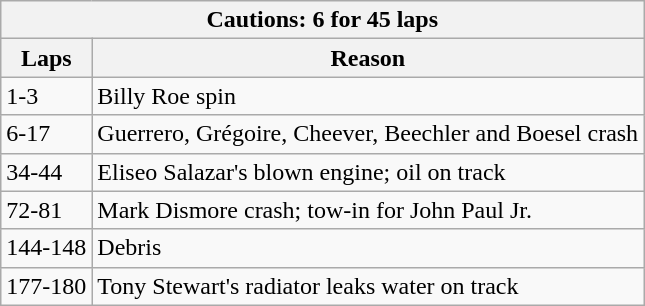<table class="wikitable">
<tr>
<th colspan=2>Cautions: 6 for 45 laps</th>
</tr>
<tr>
<th>Laps</th>
<th>Reason</th>
</tr>
<tr>
<td>1-3</td>
<td>Billy Roe spin</td>
</tr>
<tr>
<td>6-17</td>
<td>Guerrero, Grégoire, Cheever, Beechler and Boesel crash</td>
</tr>
<tr>
<td>34-44</td>
<td>Eliseo Salazar's blown engine; oil on track</td>
</tr>
<tr>
<td>72-81</td>
<td>Mark Dismore crash; tow-in for John Paul Jr.</td>
</tr>
<tr>
<td>144-148</td>
<td>Debris</td>
</tr>
<tr>
<td>177-180</td>
<td>Tony Stewart's radiator leaks water on track</td>
</tr>
</table>
